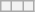<table class="wikitable">
<tr>
<th></th>
<th></th>
<th></th>
</tr>
</table>
